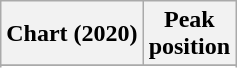<table class="wikitable sortable plainrowheaders" style="text-align:center">
<tr>
<th scope="col">Chart (2020)</th>
<th scope="col">Peak<br>position</th>
</tr>
<tr>
</tr>
<tr>
</tr>
</table>
